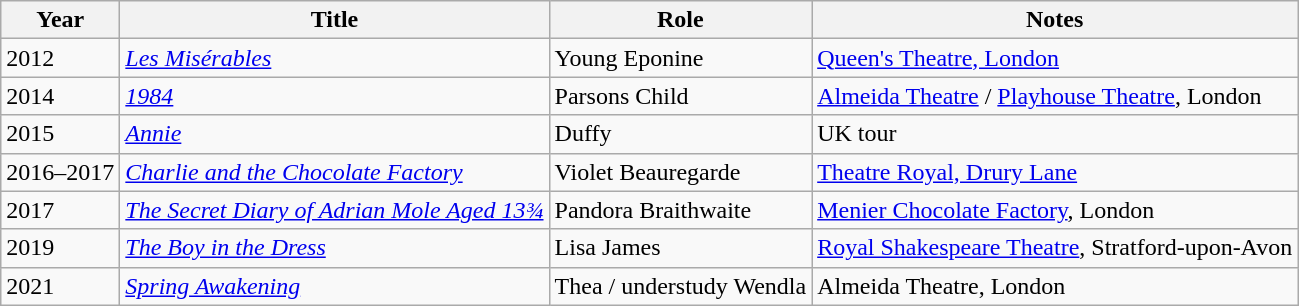<table class="wikitable sortable">
<tr>
<th>Year</th>
<th>Title</th>
<th>Role</th>
<th class="unsortable">Notes</th>
</tr>
<tr>
<td>2012</td>
<td><em><a href='#'>Les Misérables</a></em></td>
<td>Young Eponine</td>
<td><a href='#'>Queen's Theatre, London</a></td>
</tr>
<tr>
<td>2014</td>
<td><em><a href='#'>1984</a></em></td>
<td>Parsons Child</td>
<td><a href='#'>Almeida Theatre</a> / <a href='#'>Playhouse Theatre</a>, London</td>
</tr>
<tr>
<td>2015</td>
<td><em><a href='#'>Annie</a></em></td>
<td>Duffy</td>
<td>UK tour</td>
</tr>
<tr>
<td>2016–2017</td>
<td><em><a href='#'>Charlie and the Chocolate Factory</a></em></td>
<td>Violet Beauregarde</td>
<td><a href='#'>Theatre Royal, Drury Lane</a></td>
</tr>
<tr>
<td>2017</td>
<td><em><a href='#'>The Secret Diary of Adrian Mole Aged 13¾</a></em></td>
<td>Pandora Braithwaite</td>
<td><a href='#'>Menier Chocolate Factory</a>, London</td>
</tr>
<tr>
<td>2019</td>
<td><em><a href='#'>The Boy in the Dress</a></em></td>
<td>Lisa James</td>
<td><a href='#'>Royal Shakespeare Theatre</a>, Stratford-upon-Avon</td>
</tr>
<tr>
<td>2021</td>
<td><em><a href='#'>Spring Awakening</a></em></td>
<td>Thea / understudy Wendla</td>
<td>Almeida Theatre, London</td>
</tr>
</table>
